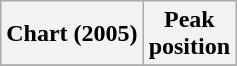<table class="wikitable sortable plainrowheaders" style="text-align:center">
<tr>
<th scope="col">Chart (2005)</th>
<th scope="col">Peak<br>position</th>
</tr>
<tr>
</tr>
</table>
